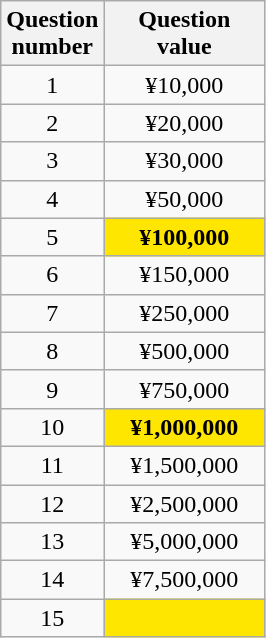<table class="wikitable" style="text-align: center;">
<tr>
<th width="50">Question number</th>
<th style="width:100px;">Question value</th>
</tr>
<tr>
<td>1</td>
<td>¥10,000</td>
</tr>
<tr>
<td>2</td>
<td>¥20,000</td>
</tr>
<tr>
<td>3</td>
<td>¥30,000</td>
</tr>
<tr>
<td>4</td>
<td>¥50,000</td>
</tr>
<tr>
<td>5</td>
<td style="background: #FFE600"><strong>¥100,000</strong></td>
</tr>
<tr>
<td>6</td>
<td>¥150,000</td>
</tr>
<tr>
<td>7</td>
<td>¥250,000</td>
</tr>
<tr>
<td>8</td>
<td>¥500,000</td>
</tr>
<tr>
<td>9</td>
<td>¥750,000</td>
</tr>
<tr>
<td>10</td>
<td style="background: #FFE600"><strong>¥1,000,000</strong></td>
</tr>
<tr>
<td>11</td>
<td>¥1,500,000</td>
</tr>
<tr>
<td>12</td>
<td>¥2,500,000</td>
</tr>
<tr>
<td>13</td>
<td>¥5,000,000</td>
</tr>
<tr>
<td>14</td>
<td>¥7,500,000</td>
</tr>
<tr>
<td>15</td>
<td style="background: #FFE600"><strong></strong></td>
</tr>
</table>
